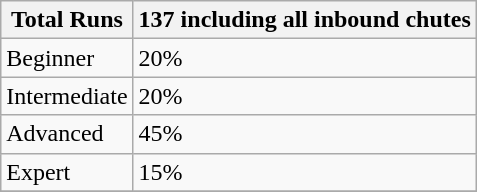<table class="wikitable" border="1">
<tr>
<th>Total Runs</th>
<th>137 including all inbound chutes</th>
</tr>
<tr>
<td>Beginner</td>
<td>20%</td>
</tr>
<tr>
<td>Intermediate</td>
<td>20%</td>
</tr>
<tr>
<td>Advanced</td>
<td>45%</td>
</tr>
<tr>
<td>Expert</td>
<td>15%</td>
</tr>
<tr>
</tr>
</table>
